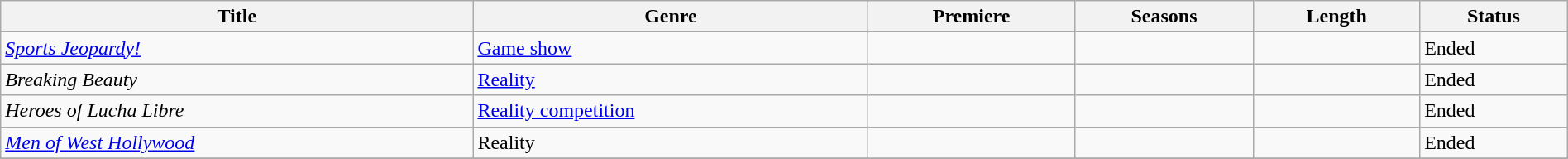<table class="wikitable sortable" style="width:100%;">
<tr>
<th>Title</th>
<th>Genre</th>
<th>Premiere</th>
<th>Seasons</th>
<th>Length</th>
<th>Status</th>
</tr>
<tr>
<td><em><a href='#'>Sports Jeopardy!</a></em></td>
<td><a href='#'>Game show</a></td>
<td></td>
<td></td>
<td></td>
<td>Ended</td>
</tr>
<tr>
<td><em>Breaking Beauty</em></td>
<td><a href='#'>Reality</a></td>
<td></td>
<td></td>
<td></td>
<td>Ended</td>
</tr>
<tr>
<td><em>Heroes of Lucha Libre</em></td>
<td><a href='#'>Reality competition</a></td>
<td></td>
<td></td>
<td></td>
<td>Ended</td>
</tr>
<tr>
<td><em><a href='#'>Men of West Hollywood</a></em></td>
<td>Reality</td>
<td></td>
<td></td>
<td></td>
<td>Ended<br></td>
</tr>
<tr>
</tr>
</table>
